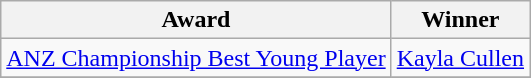<table class="wikitable collapsible">
<tr>
<th>Award</th>
<th>Winner</th>
</tr>
<tr>
<td><a href='#'>ANZ Championship Best Young Player</a></td>
<td><a href='#'>Kayla Cullen</a></td>
</tr>
<tr>
</tr>
</table>
